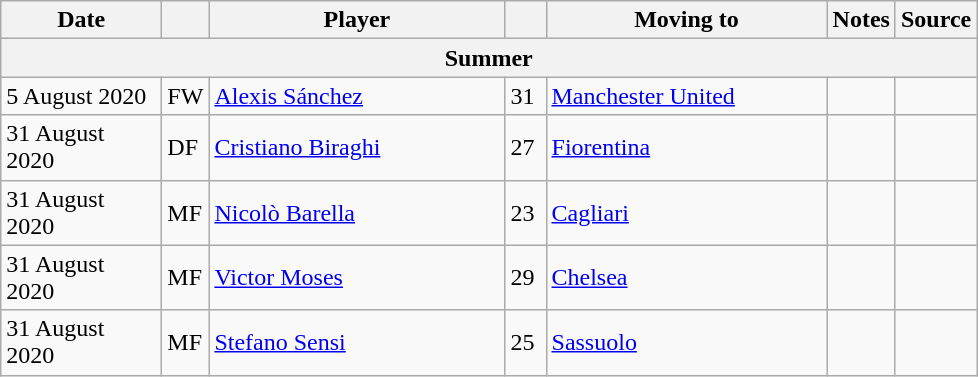<table class="wikitable sortable">
<tr>
<th style="width:100px;">Date</th>
<th style="width:20px;"></th>
<th style="width:190px;">Player</th>
<th style="width:20px;"></th>
<th style="width:180px;">Moving to</th>
<th style="width:20px;" class="unsortable">Notes</th>
<th style="width:20px;">Source</th>
</tr>
<tr>
<th colspan=7>Summer</th>
</tr>
<tr>
<td>5 August 2020</td>
<td>FW</td>
<td> <a href='#'>Alexis Sánchez</a></td>
<td>31</td>
<td> <a href='#'>Manchester United</a></td>
<td></td>
<td></td>
</tr>
<tr>
<td>31 August 2020</td>
<td>DF</td>
<td> <a href='#'>Cristiano Biraghi</a></td>
<td>27</td>
<td> <a href='#'>Fiorentina</a></td>
<td></td>
<td></td>
</tr>
<tr>
<td>31 August 2020</td>
<td>MF</td>
<td> <a href='#'>Nicolò Barella</a></td>
<td>23</td>
<td> <a href='#'>Cagliari</a></td>
<td></td>
<td></td>
</tr>
<tr>
<td>31 August 2020</td>
<td>MF</td>
<td> <a href='#'>Victor Moses</a></td>
<td>29</td>
<td> <a href='#'>Chelsea</a></td>
<td></td>
<td></td>
</tr>
<tr>
<td>31 August 2020</td>
<td>MF</td>
<td> <a href='#'>Stefano Sensi</a></td>
<td>25</td>
<td> <a href='#'>Sassuolo</a></td>
<td></td>
<td></td>
</tr>
</table>
